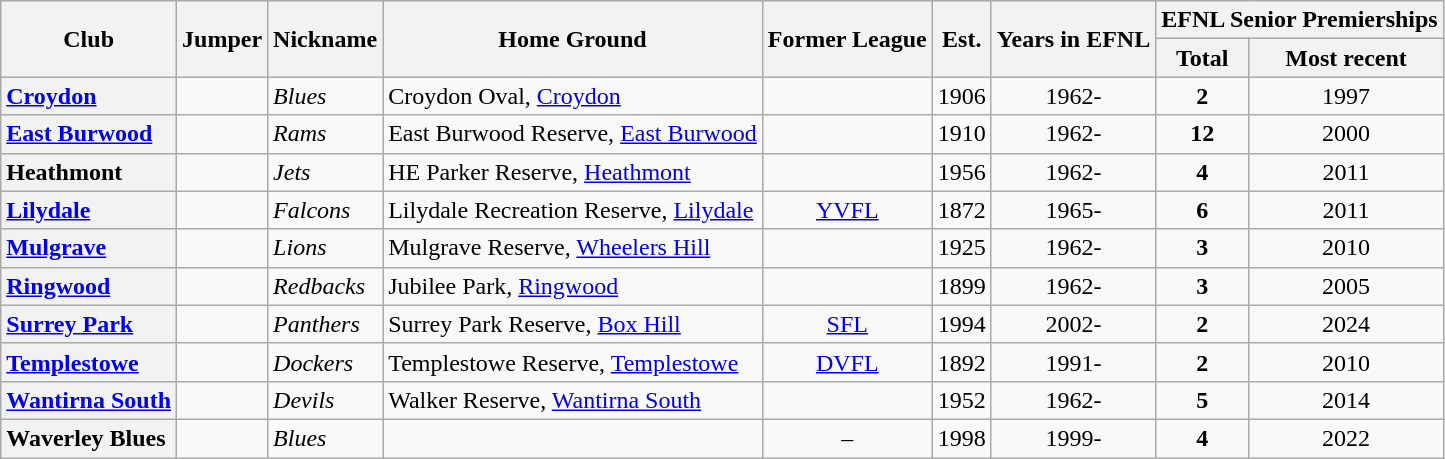<table class="wikitable sortable">
<tr>
<th rowspan="2">Club</th>
<th rowspan="2">Jumper</th>
<th rowspan="2">Nickname</th>
<th rowspan="2">Home Ground</th>
<th rowspan="2">Former League</th>
<th rowspan="2">Est.</th>
<th rowspan="2">Years in EFNL</th>
<th colspan="2">EFNL Senior Premierships</th>
</tr>
<tr>
<th>Total</th>
<th>Most recent</th>
</tr>
<tr>
<th style="text-align:left"><a href='#'>Croydon</a></th>
<td></td>
<td><em>Blues</em></td>
<td>Croydon Oval, <a href='#'>Croydon</a></td>
<td align="center"></td>
<td align="center">1906</td>
<td align="center">1962-</td>
<td align="center"><strong>2</strong></td>
<td align="center">1997</td>
</tr>
<tr>
<th style="text-align:left"><a href='#'>East Burwood</a></th>
<td></td>
<td><em>Rams</em></td>
<td>East Burwood Reserve, <a href='#'>East Burwood</a></td>
<td align="center"></td>
<td align="center">1910</td>
<td align="center">1962-</td>
<td align="center"><strong>12</strong></td>
<td align="center">2000</td>
</tr>
<tr>
<th style="text-align:left">Heathmont</th>
<td></td>
<td><em>Jets</em></td>
<td>HE Parker Reserve, <a href='#'>Heathmont</a></td>
<td align="center"></td>
<td align="center">1956</td>
<td align="center">1962-</td>
<td align="center"><strong>4</strong></td>
<td align="center">2011</td>
</tr>
<tr>
<th style="text-align:left"><a href='#'>Lilydale</a></th>
<td></td>
<td><em>Falcons</em></td>
<td>Lilydale Recreation Reserve, <a href='#'>Lilydale</a></td>
<td align="center"><a href='#'>YVFL</a></td>
<td align="center">1872</td>
<td align="center">1965-</td>
<td align="center"><strong>6</strong></td>
<td align="center">2011</td>
</tr>
<tr>
<th style="text-align:left"><a href='#'>Mulgrave</a></th>
<td></td>
<td><em>Lions</em></td>
<td>Mulgrave Reserve, <a href='#'>Wheelers Hill</a></td>
<td align="center"></td>
<td align="center">1925</td>
<td align="center">1962-</td>
<td align="center"><strong>3</strong></td>
<td align="center">2010</td>
</tr>
<tr>
<th style="text-align:left"><a href='#'>Ringwood</a></th>
<td></td>
<td><em>Redbacks</em></td>
<td>Jubilee Park, <a href='#'>Ringwood</a></td>
<td align="center"></td>
<td align="center">1899</td>
<td align="center">1962-</td>
<td align="center"><strong>3</strong></td>
<td align="center">2005</td>
</tr>
<tr>
<th style="text-align:left"><a href='#'>Surrey Park</a></th>
<td></td>
<td><em>Panthers</em></td>
<td>Surrey Park Reserve, <a href='#'>Box Hill</a></td>
<td align="center"><a href='#'>SFL</a></td>
<td align="center">1994</td>
<td align="center">2002-</td>
<td align="center"><strong>2</strong></td>
<td align="center">2024</td>
</tr>
<tr>
<th style="text-align:left"><a href='#'>Templestowe</a></th>
<td></td>
<td><em>Dockers</em></td>
<td>Templestowe Reserve, <a href='#'>Templestowe</a></td>
<td align="center"><a href='#'>DVFL</a></td>
<td align="center">1892</td>
<td align="center">1991-</td>
<td align="center"><strong>2</strong></td>
<td align="center">2010</td>
</tr>
<tr>
<th style="text-align:left"><a href='#'>Wantirna South</a></th>
<td></td>
<td><em>Devils</em></td>
<td>Walker Reserve, <a href='#'>Wantirna South</a></td>
<td align="center"></td>
<td align="center">1952</td>
<td align="center">1962-</td>
<td align="center"><strong>5</strong></td>
<td align="center">2014</td>
</tr>
<tr>
<th style="text-align:left">Waverley Blues</th>
<td></td>
<td><em>Blues</em></td>
<td></td>
<td align="center">–</td>
<td align="center">1998</td>
<td align="center">1999-</td>
<td align="center"><strong>4</strong></td>
<td align="center">2022</td>
</tr>
</table>
